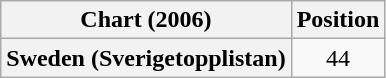<table class="wikitable plainrowheaders" style="text-align:center">
<tr>
<th scope="col">Chart (2006)</th>
<th scope="col">Position</th>
</tr>
<tr>
<th scope="row">Sweden (Sverigetopplistan)</th>
<td>44</td>
</tr>
</table>
